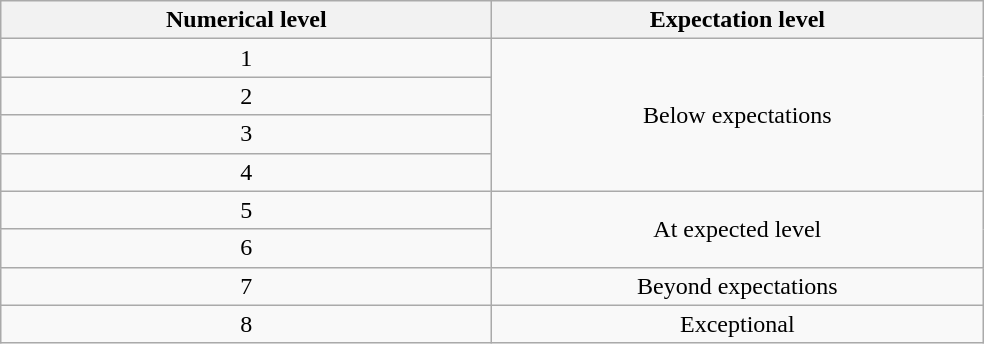<table class="wikitable" style="text-align: center;margin:0px;">
<tr>
<th style="width:20em;">Numerical level</th>
<th style="width:20em;">Expectation level</th>
</tr>
<tr>
<td>1</td>
<td rowspan="4">Below expectations</td>
</tr>
<tr>
<td>2</td>
</tr>
<tr>
<td>3</td>
</tr>
<tr>
<td>4</td>
</tr>
<tr>
<td>5</td>
<td rowspan="2">At expected level</td>
</tr>
<tr>
<td>6</td>
</tr>
<tr>
<td>7</td>
<td>Beyond expectations</td>
</tr>
<tr>
<td>8</td>
<td>Exceptional</td>
</tr>
</table>
